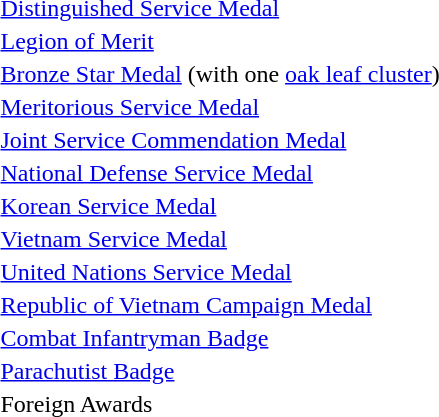<table>
<tr>
<td></td>
<td><a href='#'>Distinguished Service Medal</a></td>
</tr>
<tr>
<td></td>
<td><a href='#'>Legion of Merit</a></td>
</tr>
<tr>
<td></td>
<td><a href='#'>Bronze Star Medal</a> (with one <a href='#'>oak leaf cluster</a>)</td>
</tr>
<tr>
<td></td>
<td><a href='#'>Meritorious Service Medal</a></td>
</tr>
<tr>
<td></td>
<td><a href='#'>Joint Service Commendation Medal</a></td>
</tr>
<tr>
<td></td>
<td><a href='#'>National Defense Service Medal</a></td>
</tr>
<tr>
<td></td>
<td><a href='#'>Korean Service Medal</a></td>
</tr>
<tr>
<td></td>
<td><a href='#'>Vietnam Service Medal</a></td>
</tr>
<tr>
<td></td>
<td><a href='#'>United Nations Service Medal</a></td>
</tr>
<tr>
<td></td>
<td><a href='#'>Republic of Vietnam Campaign Medal</a></td>
</tr>
<tr>
<td></td>
<td><a href='#'>Combat Infantryman Badge</a></td>
</tr>
<tr>
<td></td>
<td><a href='#'>Parachutist Badge</a></td>
</tr>
<tr>
<td></td>
<td>Foreign Awards</td>
</tr>
<tr>
<td>                   </td>
</tr>
</table>
